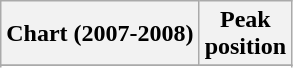<table class="wikitable sortable plainrowheaders">
<tr>
<th scope="col">Chart (2007-2008)</th>
<th scope="col">Peak<br>position</th>
</tr>
<tr>
</tr>
<tr>
</tr>
<tr>
</tr>
<tr>
</tr>
<tr>
</tr>
<tr>
</tr>
<tr>
</tr>
<tr>
</tr>
<tr>
</tr>
<tr>
</tr>
</table>
